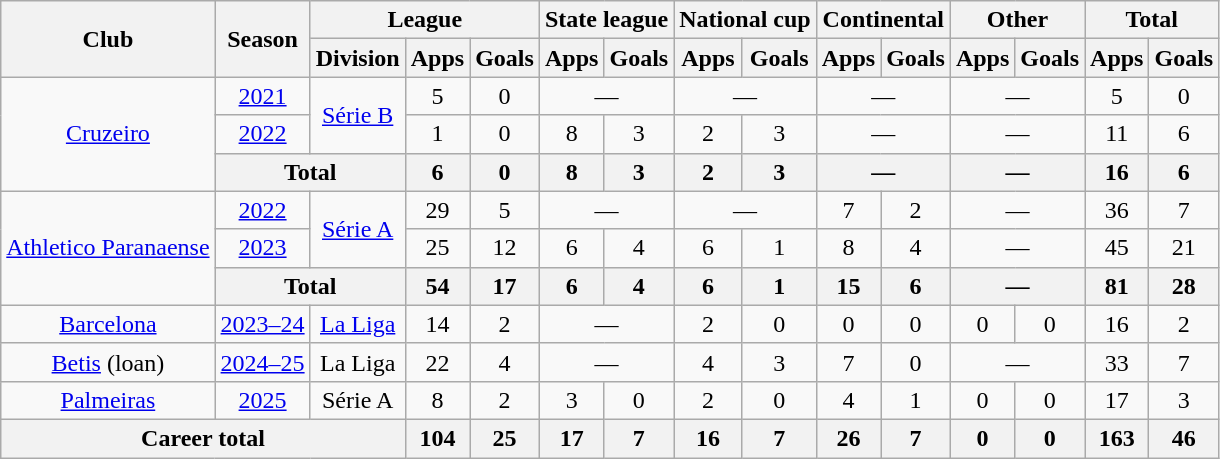<table class="wikitable" style="text-align:center">
<tr>
<th rowspan="2">Club</th>
<th rowspan="2">Season</th>
<th colspan="3">League</th>
<th colspan="2">State league</th>
<th colspan="2">National cup</th>
<th colspan="2">Continental</th>
<th colspan="2">Other</th>
<th colspan="2">Total</th>
</tr>
<tr>
<th>Division</th>
<th>Apps</th>
<th>Goals</th>
<th>Apps</th>
<th>Goals</th>
<th>Apps</th>
<th>Goals</th>
<th>Apps</th>
<th>Goals</th>
<th>Apps</th>
<th>Goals</th>
<th>Apps</th>
<th>Goals</th>
</tr>
<tr>
<td rowspan="3"><a href='#'>Cruzeiro</a></td>
<td><a href='#'>2021</a></td>
<td rowspan="2"><a href='#'>Série B</a></td>
<td>5</td>
<td>0</td>
<td colspan="2">—</td>
<td colspan="2">—</td>
<td colspan="2">—</td>
<td colspan="2">—</td>
<td>5</td>
<td>0</td>
</tr>
<tr>
<td><a href='#'>2022</a></td>
<td>1</td>
<td>0</td>
<td>8</td>
<td>3</td>
<td>2</td>
<td>3</td>
<td colspan="2">—</td>
<td colspan="2">—</td>
<td>11</td>
<td>6</td>
</tr>
<tr>
<th colspan="2">Total</th>
<th>6</th>
<th>0</th>
<th>8</th>
<th>3</th>
<th>2</th>
<th>3</th>
<th colspan="2">—</th>
<th colspan="2">—</th>
<th>16</th>
<th>6</th>
</tr>
<tr>
<td rowspan="3"><a href='#'>Athletico Paranaense</a></td>
<td><a href='#'>2022</a></td>
<td rowspan="2"><a href='#'>Série A</a></td>
<td>29</td>
<td>5</td>
<td colspan="2">—</td>
<td colspan="2">—</td>
<td>7</td>
<td>2</td>
<td colspan="2">—</td>
<td>36</td>
<td>7</td>
</tr>
<tr>
<td><a href='#'>2023</a></td>
<td>25</td>
<td>12</td>
<td>6</td>
<td>4</td>
<td>6</td>
<td>1</td>
<td>8</td>
<td>4</td>
<td colspan="2">—</td>
<td>45</td>
<td>21</td>
</tr>
<tr>
<th colspan="2">Total</th>
<th>54</th>
<th>17</th>
<th>6</th>
<th>4</th>
<th>6</th>
<th>1</th>
<th>15</th>
<th>6</th>
<th colspan="2">—</th>
<th>81</th>
<th>28</th>
</tr>
<tr>
<td><a href='#'>Barcelona</a></td>
<td><a href='#'>2023–24</a></td>
<td><a href='#'>La Liga</a></td>
<td>14</td>
<td>2</td>
<td colspan="2">—</td>
<td>2</td>
<td>0</td>
<td>0</td>
<td>0</td>
<td>0</td>
<td>0</td>
<td>16</td>
<td>2</td>
</tr>
<tr>
<td><a href='#'>Betis</a> (loan)</td>
<td><a href='#'>2024–25</a></td>
<td>La Liga</td>
<td>22</td>
<td>4</td>
<td colspan="2">—</td>
<td>4</td>
<td>3</td>
<td>7</td>
<td>0</td>
<td colspan="2">—</td>
<td>33</td>
<td>7</td>
</tr>
<tr>
<td><a href='#'>Palmeiras</a></td>
<td><a href='#'>2025</a></td>
<td>Série A</td>
<td>8</td>
<td>2</td>
<td>3</td>
<td>0</td>
<td>2</td>
<td>0</td>
<td>4</td>
<td>1</td>
<td>0</td>
<td>0</td>
<td>17</td>
<td>3</td>
</tr>
<tr>
<th colspan="3">Career total</th>
<th>104</th>
<th>25</th>
<th>17</th>
<th>7</th>
<th>16</th>
<th>7</th>
<th>26</th>
<th>7</th>
<th>0</th>
<th>0</th>
<th>163</th>
<th>46</th>
</tr>
</table>
